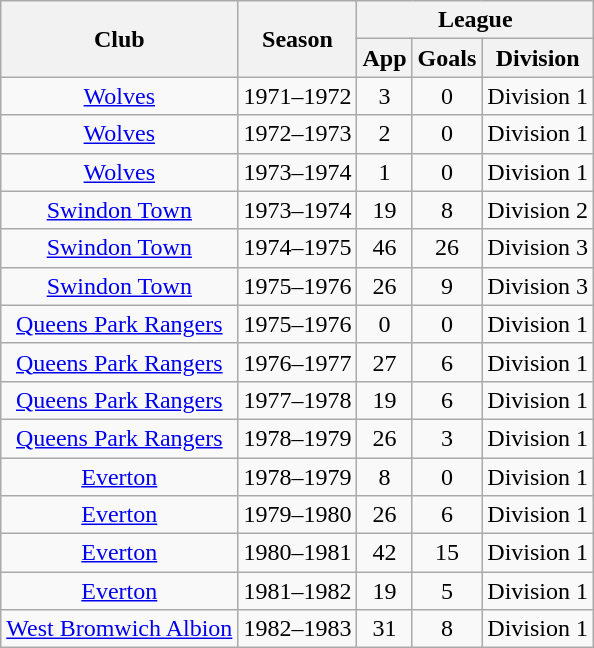<table class=wikitable style=text-align:center>
<tr>
<th rowspan="2">Club</th>
<th rowspan="2">Season</th>
<th colspan="3">League</th>
</tr>
<tr>
<th>App</th>
<th>Goals</th>
<th>Division</th>
</tr>
<tr>
<td rowspan="1" valign=top><a href='#'>Wolves</a></td>
<td>1971–1972</td>
<td>3</td>
<td>0</td>
<td>Division 1</td>
</tr>
<tr>
<td rowspan="1" valign=top><a href='#'>Wolves</a></td>
<td>1972–1973</td>
<td>2</td>
<td>0</td>
<td>Division 1</td>
</tr>
<tr>
<td rowspan="1" valign=top><a href='#'>Wolves</a></td>
<td>1973–1974</td>
<td>1</td>
<td>0</td>
<td>Division 1</td>
</tr>
<tr>
<td rowspan="1" valign=top><a href='#'>Swindon Town</a></td>
<td>1973–1974</td>
<td>19</td>
<td>8</td>
<td>Division 2</td>
</tr>
<tr>
<td rowspan="1" valign=top><a href='#'>Swindon Town</a></td>
<td>1974–1975</td>
<td>46</td>
<td>26</td>
<td>Division 3</td>
</tr>
<tr>
<td rowspan="1" valign=top><a href='#'>Swindon Town</a></td>
<td>1975–1976</td>
<td>26</td>
<td>9</td>
<td>Division 3</td>
</tr>
<tr>
<td rowspan="1" valign=top><a href='#'>Queens Park Rangers</a></td>
<td>1975–1976</td>
<td>0</td>
<td>0</td>
<td>Division 1</td>
</tr>
<tr>
<td rowspan="1" valign=top><a href='#'>Queens Park Rangers</a></td>
<td>1976–1977</td>
<td>27</td>
<td>6</td>
<td>Division 1</td>
</tr>
<tr>
<td rowspan="1" valign=top><a href='#'>Queens Park Rangers</a></td>
<td>1977–1978</td>
<td>19</td>
<td>6</td>
<td>Division 1</td>
</tr>
<tr>
<td rowspan="1" valign=top><a href='#'>Queens Park Rangers</a></td>
<td>1978–1979</td>
<td>26</td>
<td>3</td>
<td>Division 1</td>
</tr>
<tr>
<td rowspan="1" valign=top><a href='#'>Everton</a></td>
<td>1978–1979</td>
<td>8</td>
<td>0</td>
<td>Division 1</td>
</tr>
<tr>
<td rowspan="1" valign=top><a href='#'>Everton</a></td>
<td>1979–1980</td>
<td>26</td>
<td>6</td>
<td>Division 1</td>
</tr>
<tr>
<td rowspan="1" valign=top><a href='#'>Everton</a></td>
<td>1980–1981</td>
<td>42</td>
<td>15</td>
<td>Division 1</td>
</tr>
<tr>
<td rowspan="1" valign=top><a href='#'>Everton</a></td>
<td>1981–1982</td>
<td>19</td>
<td>5</td>
<td>Division 1</td>
</tr>
<tr>
<td rowspan="1" valign=top><a href='#'>West Bromwich Albion</a></td>
<td>1982–1983</td>
<td>31</td>
<td>8</td>
<td>Division 1</td>
</tr>
</table>
